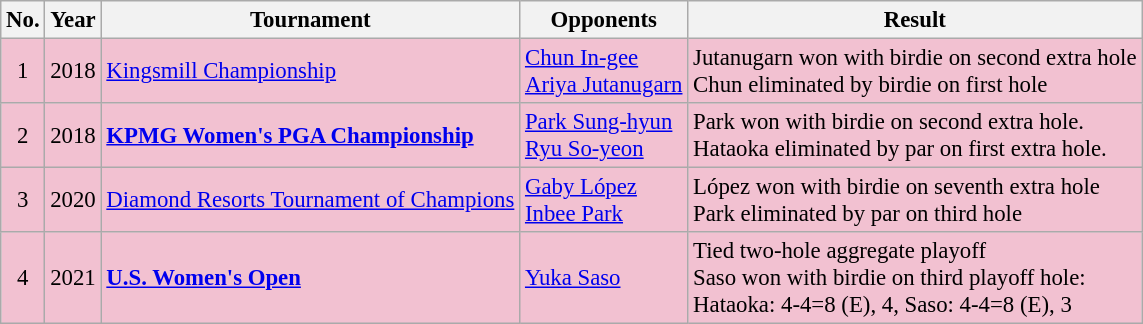<table class="wikitable" style="font-size:95%;">
<tr>
<th>No.</th>
<th>Year</th>
<th>Tournament</th>
<th>Opponents</th>
<th>Result</th>
</tr>
<tr style="background:#F2C1D1;">
<td align=center>1</td>
<td>2018</td>
<td><a href='#'>Kingsmill Championship</a></td>
<td> <a href='#'>Chun In-gee</a><br> <a href='#'>Ariya Jutanugarn</a></td>
<td>Jutanugarn won with birdie on second extra hole<br>Chun eliminated by birdie on first hole</td>
</tr>
<tr style="background:#F2C1D1;">
<td align=center>2</td>
<td>2018</td>
<td><strong><a href='#'>KPMG Women's PGA Championship</a></strong></td>
<td> <a href='#'>Park Sung-hyun</a><br> <a href='#'>Ryu So-yeon</a></td>
<td>Park won with birdie on second extra hole.<br>Hataoka eliminated by par on first extra hole.</td>
</tr>
<tr style="background:#F2C1D1;">
<td align=center>3</td>
<td>2020</td>
<td><a href='#'>Diamond Resorts Tournament of Champions</a></td>
<td> <a href='#'>Gaby López</a> <br>  <a href='#'>Inbee Park</a></td>
<td>López won with birdie on seventh extra hole <br> Park eliminated by par on third hole</td>
</tr>
<tr style="background:#F2C1D1;">
<td align=center>4</td>
<td>2021</td>
<td><strong><a href='#'>U.S. Women's Open</a></strong></td>
<td> <a href='#'>Yuka Saso</a></td>
<td>Tied two-hole aggregate playoff<br>Saso won with birdie on third playoff hole:<br> Hataoka: 4-4=8 (E), 4, Saso: 4-4=8 (E), 3</td>
</tr>
</table>
